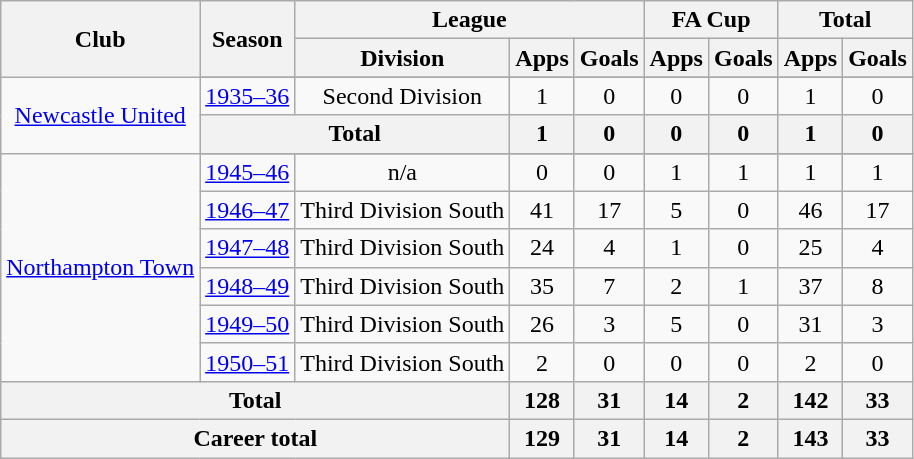<table class="wikitable" style="text-align: center">
<tr>
<th rowspan="2">Club</th>
<th rowspan="2">Season</th>
<th colspan="3">League</th>
<th colspan="2">FA Cup</th>
<th colspan="2">Total</th>
</tr>
<tr>
<th>Division</th>
<th>Apps</th>
<th>Goals</th>
<th>Apps</th>
<th>Goals</th>
<th>Apps</th>
<th>Goals</th>
</tr>
<tr>
<td rowspan="3"><a href='#'>Newcastle United</a></td>
</tr>
<tr>
<td><a href='#'>1935–36</a></td>
<td>Second Division</td>
<td>1</td>
<td>0</td>
<td>0</td>
<td>0</td>
<td>1</td>
<td>0</td>
</tr>
<tr>
<th colspan="2">Total</th>
<th>1</th>
<th>0</th>
<th>0</th>
<th>0</th>
<th>1</th>
<th>0</th>
</tr>
<tr>
<td rowspan="7"><a href='#'>Northampton Town</a></td>
</tr>
<tr>
<td><a href='#'>1945–46</a></td>
<td>n/a</td>
<td>0</td>
<td>0</td>
<td>1</td>
<td>1</td>
<td>1</td>
<td>1</td>
</tr>
<tr>
<td><a href='#'>1946–47</a></td>
<td>Third Division South</td>
<td>41</td>
<td>17</td>
<td>5</td>
<td>0</td>
<td>46</td>
<td>17</td>
</tr>
<tr>
<td><a href='#'>1947–48</a></td>
<td>Third Division South</td>
<td>24</td>
<td>4</td>
<td>1</td>
<td>0</td>
<td>25</td>
<td>4</td>
</tr>
<tr>
<td><a href='#'>1948–49</a></td>
<td>Third Division South</td>
<td>35</td>
<td>7</td>
<td>2</td>
<td>1</td>
<td>37</td>
<td>8</td>
</tr>
<tr>
<td><a href='#'>1949–50</a></td>
<td>Third Division South</td>
<td>26</td>
<td>3</td>
<td>5</td>
<td>0</td>
<td>31</td>
<td>3</td>
</tr>
<tr>
<td><a href='#'>1950–51</a></td>
<td>Third Division South</td>
<td>2</td>
<td>0</td>
<td>0</td>
<td>0</td>
<td>2</td>
<td>0</td>
</tr>
<tr>
<th colspan="3">Total</th>
<th>128</th>
<th>31</th>
<th>14</th>
<th>2</th>
<th>142</th>
<th>33</th>
</tr>
<tr>
<th colspan="3">Career total</th>
<th>129</th>
<th>31</th>
<th>14</th>
<th>2</th>
<th>143</th>
<th>33</th>
</tr>
</table>
